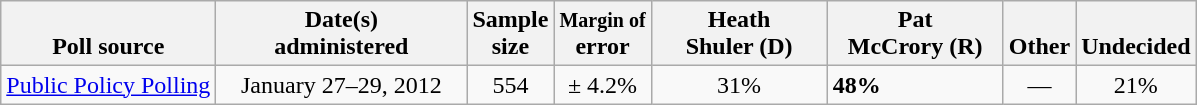<table class="wikitable">
<tr valign= bottom>
<th>Poll source</th>
<th style="width:160px;">Date(s)<br>administered</th>
<th class=small>Sample<br>size</th>
<th><small>Margin of</small><br>error</th>
<th width=110px>Heath<br>Shuler (D)</th>
<th width=110px>Pat<br>McCrory (R)</th>
<th>Other</th>
<th>Undecided</th>
</tr>
<tr>
<td><a href='#'>Public Policy Polling</a></td>
<td align=center>January 27–29, 2012</td>
<td align=center>554</td>
<td align=center>± 4.2%</td>
<td align=center>31%</td>
<td><strong>48%</strong></td>
<td align=center>—</td>
<td align=center>21%</td>
</tr>
</table>
